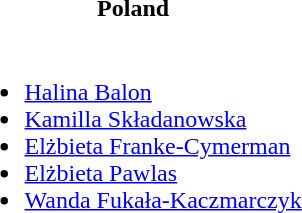<table>
<tr>
<th>Poland</th>
</tr>
<tr>
<td><br><ul><li><a href='#'>Halina Balon</a></li><li><a href='#'>Kamilla Składanowska</a></li><li><a href='#'>Elżbieta Franke-Cymerman</a></li><li><a href='#'>Elżbieta Pawlas</a></li><li><a href='#'>Wanda Fukała-Kaczmarczyk</a></li></ul></td>
</tr>
</table>
